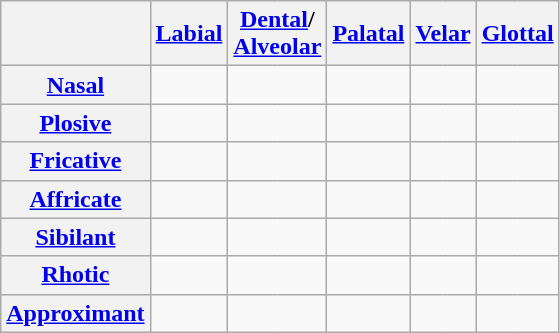<table class=wikitable style=text-align:center>
<tr>
<th></th>
<th colspan=2><a href='#'>Labial</a></th>
<th colspan=2><a href='#'>Dental</a>/<br><a href='#'>Alveolar</a></th>
<th colspan=2><a href='#'>Palatal</a></th>
<th colspan=2><a href='#'>Velar</a></th>
<th colspan=2><a href='#'>Glottal</a></th>
</tr>
<tr>
<th><a href='#'>Nasal</a></th>
<td style=border-right-width:0></td>
<td style=border-left-width:0></td>
<td style=border-right-width:0></td>
<td style=border-left-width:0></td>
<td colspan=2></td>
<td colspan=2></td>
<td colspan=2></td>
</tr>
<tr>
<th><a href='#'>Plosive</a></th>
<td style=border-right-width:0></td>
<td style=border-left-width:0></td>
<td style=border-right-width:0></td>
<td style=border-left-width:0></td>
<td colspan=2></td>
<td style=border-right-width:0></td>
<td style=border-left-width:0></td>
<td colspan=2></td>
</tr>
<tr>
<th><a href='#'>Fricative</a></th>
<td style=border-right-width:0></td>
<td style=border-left-width:0></td>
<td style=border-right-width:0></td>
<td style=border-left-width:0></td>
<td colspan=2></td>
<td style=border-right-width:0></td>
<td style=border-left-width:0></td>
<td style=border-right-width:0></td>
<td style=border-left-width:0></td>
</tr>
<tr>
<th><a href='#'>Affricate</a></th>
<td colspan=2></td>
<td style=border-right-width:0></td>
<td style=border-left-width:0></td>
<td style=border-right-width:0></td>
<td style=border-left-width:0></td>
<td colspan=2></td>
<td colspan=2></td>
</tr>
<tr>
<th><a href='#'>Sibilant</a></th>
<td colspan=2></td>
<td style=border-right-width:0></td>
<td style=border-left-width:0></td>
<td style=border-right-width:0></td>
<td style=border-left-width:0></td>
<td colspan=2></td>
<td colspan=2></td>
</tr>
<tr>
<th><a href='#'>Rhotic</a></th>
<td colspan=2></td>
<td style=border-right-width:0></td>
<td style=border-left-width:0></td>
<td colspan=2></td>
<td colspan=2></td>
<td colspan=2></td>
</tr>
<tr>
<th><a href='#'>Approximant</a></th>
<td colspan=2></td>
<td style=border-right-width:0></td>
<td style=border-left-width:0></td>
<td style=border-right-width:0></td>
<td style=border-left-width:0></td>
<td style=border-right-width:0></td>
<td style=border-left-width:0></td>
<td colspan=2></td>
</tr>
</table>
